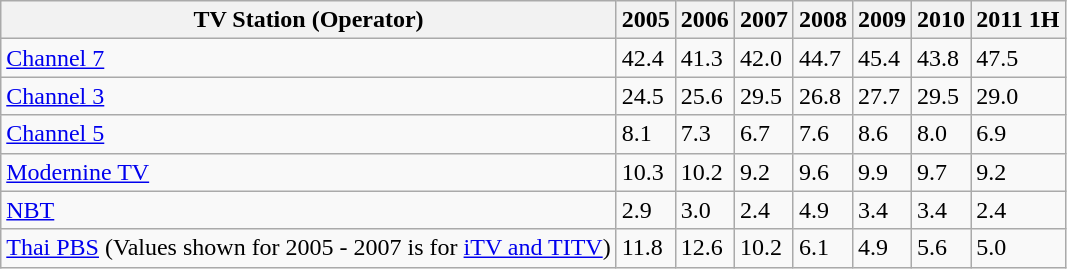<table class="wikitable sortable">
<tr>
<th>TV Station (Operator)</th>
<th>2005</th>
<th>2006</th>
<th>2007</th>
<th>2008</th>
<th>2009</th>
<th>2010</th>
<th>2011 1H</th>
</tr>
<tr>
<td><a href='#'>Channel 7</a></td>
<td>42.4</td>
<td>41.3</td>
<td>42.0</td>
<td>44.7</td>
<td>45.4</td>
<td>43.8</td>
<td>47.5</td>
</tr>
<tr>
<td><a href='#'>Channel 3</a></td>
<td>24.5</td>
<td>25.6</td>
<td>29.5</td>
<td>26.8</td>
<td>27.7</td>
<td>29.5</td>
<td>29.0</td>
</tr>
<tr>
<td><a href='#'>Channel 5</a></td>
<td>8.1</td>
<td>7.3</td>
<td>6.7</td>
<td>7.6</td>
<td>8.6</td>
<td>8.0</td>
<td>6.9</td>
</tr>
<tr>
<td><a href='#'>Modernine TV</a></td>
<td>10.3</td>
<td>10.2</td>
<td>9.2</td>
<td>9.6</td>
<td>9.9</td>
<td>9.7</td>
<td>9.2</td>
</tr>
<tr>
<td><a href='#'>NBT</a></td>
<td>2.9</td>
<td>3.0</td>
<td>2.4</td>
<td>4.9</td>
<td>3.4</td>
<td>3.4</td>
<td>2.4</td>
</tr>
<tr>
<td><a href='#'>Thai PBS</a> (Values shown for 2005 - 2007 is for <a href='#'>iTV and TITV</a>)</td>
<td>11.8</td>
<td>12.6</td>
<td>10.2</td>
<td>6.1</td>
<td>4.9</td>
<td>5.6</td>
<td>5.0</td>
</tr>
</table>
